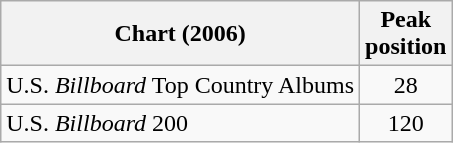<table class="wikitable">
<tr>
<th>Chart (2006)</th>
<th>Peak<br>position</th>
</tr>
<tr>
<td>U.S. <em>Billboard</em> Top Country Albums</td>
<td align="center">28</td>
</tr>
<tr>
<td>U.S. <em>Billboard</em> 200</td>
<td align="center">120</td>
</tr>
</table>
